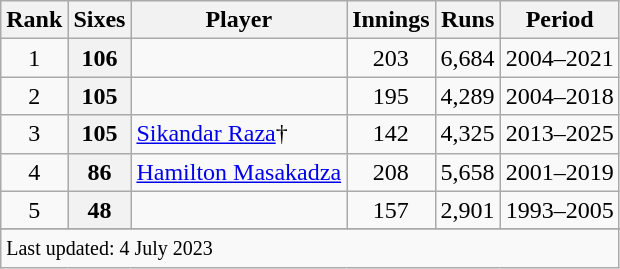<table class="wikitable plainrowheaders sortable">
<tr>
<th scope=col>Rank</th>
<th scope=col>Sixes</th>
<th scope=col>Player</th>
<th scope=col>Innings</th>
<th scope=col>Runs</th>
<th scope=col>Period</th>
</tr>
<tr>
<td style="text-align:center">1</td>
<th scope=row style=text-align:center;>106</th>
<td></td>
<td style="text-align:center">203</td>
<td style="text-align:center">6,684</td>
<td>2004–2021</td>
</tr>
<tr>
<td style="text-align:center">2</td>
<th scope=row style=text-align:center;>105</th>
<td></td>
<td style="text-align:center">195</td>
<td style="text-align:center">4,289</td>
<td>2004–2018</td>
</tr>
<tr>
<td style="text-align:center">3</td>
<th scope="row" style="text-align:center;">105</th>
<td><a href='#'>Sikandar Raza</a>†</td>
<td style="text-align:center">142</td>
<td style="text-align:center">4,325</td>
<td>2013–2025</td>
</tr>
<tr>
<td style="text-align:center">4</td>
<th scope="row" style="text-align:center;">86</th>
<td><a href='#'>Hamilton Masakadza</a></td>
<td style="text-align:center">208</td>
<td style="text-align:center">5,658</td>
<td>2001–2019</td>
</tr>
<tr>
<td style="text-align:center">5</td>
<th scope=row style=text-align:center;>48</th>
<td></td>
<td style="text-align:center">157</td>
<td style="text-align:center">2,901</td>
<td>1993–2005</td>
</tr>
<tr>
</tr>
<tr class=sortbottom>
<td colspan=6><small>Last updated: 4 July 2023</small></td>
</tr>
</table>
